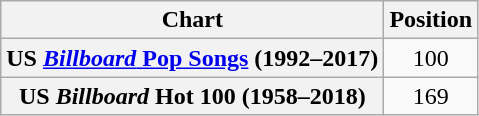<table class="wikitable plainrowheaders">
<tr>
<th scope="col">Chart</th>
<th scope="col">Position</th>
</tr>
<tr>
<th scope="row">US <a href='#'><em>Billboard</em> Pop Songs</a> (1992–2017)</th>
<td align="center">100</td>
</tr>
<tr>
<th scope="row">US <em>Billboard</em> Hot 100 (1958–2018)</th>
<td style="text-align:center;">169</td>
</tr>
</table>
